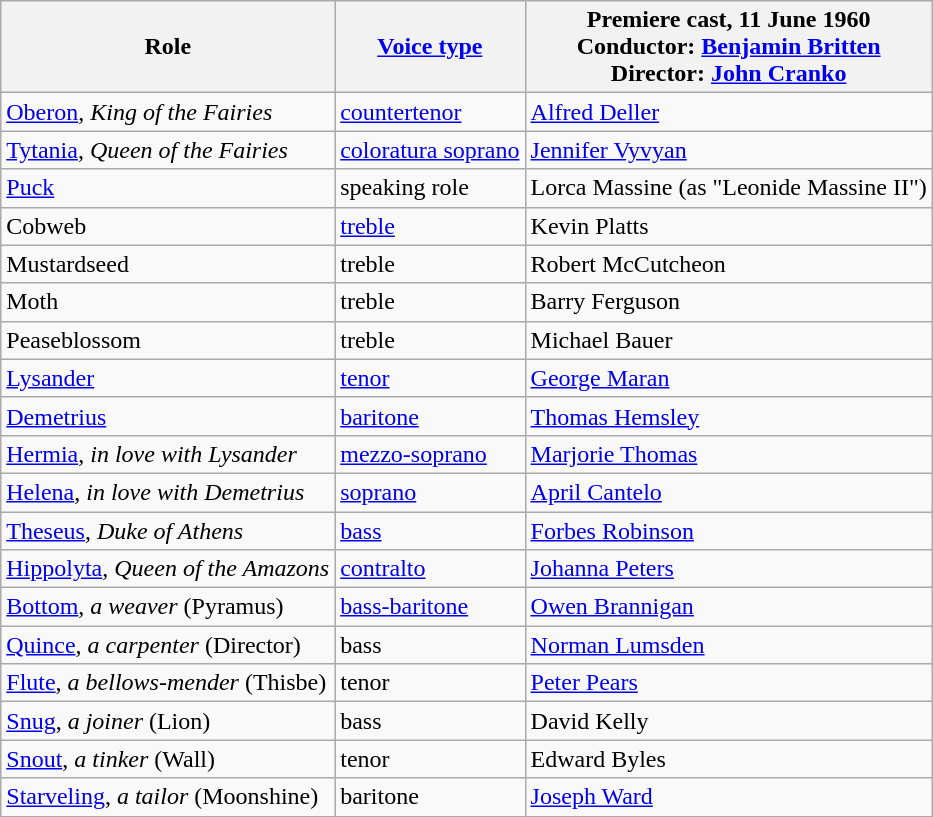<table class="wikitable">
<tr>
<th>Role</th>
<th><a href='#'>Voice type</a></th>
<th>Premiere cast, 11 June 1960<br>Conductor: <a href='#'>Benjamin Britten</a><br>Director: <a href='#'>John Cranko</a></th>
</tr>
<tr>
<td><a href='#'>Oberon</a>, <em>King of the Fairies</em></td>
<td><a href='#'>countertenor</a></td>
<td><a href='#'>Alfred Deller</a></td>
</tr>
<tr>
<td><a href='#'>Tytania</a>, <em>Queen of the Fairies</em></td>
<td><a href='#'>coloratura soprano</a></td>
<td><a href='#'>Jennifer Vyvyan</a></td>
</tr>
<tr>
<td><a href='#'>Puck</a></td>
<td>speaking role</td>
<td>Lorca Massine (as "Leonide Massine II")</td>
</tr>
<tr>
<td>Cobweb</td>
<td><a href='#'>treble</a></td>
<td>Kevin Platts</td>
</tr>
<tr>
<td>Mustardseed</td>
<td>treble</td>
<td>Robert McCutcheon</td>
</tr>
<tr>
<td>Moth</td>
<td>treble</td>
<td>Barry Ferguson</td>
</tr>
<tr>
<td>Peaseblossom</td>
<td>treble</td>
<td>Michael Bauer</td>
</tr>
<tr>
<td><a href='#'>Lysander</a></td>
<td><a href='#'>tenor</a></td>
<td><a href='#'>George Maran</a></td>
</tr>
<tr>
<td><a href='#'>Demetrius</a></td>
<td><a href='#'>baritone</a></td>
<td><a href='#'>Thomas Hemsley</a></td>
</tr>
<tr>
<td><a href='#'>Hermia</a>, <em>in love with Lysander</em></td>
<td><a href='#'>mezzo-soprano</a></td>
<td><a href='#'>Marjorie Thomas</a></td>
</tr>
<tr>
<td><a href='#'>Helena</a>, <em>in love with Demetrius</em></td>
<td><a href='#'>soprano</a></td>
<td><a href='#'>April Cantelo</a></td>
</tr>
<tr>
<td><a href='#'>Theseus</a>, <em>Duke of Athens</em></td>
<td><a href='#'>bass</a></td>
<td><a href='#'>Forbes Robinson</a></td>
</tr>
<tr>
<td><a href='#'>Hippolyta</a>, <em>Queen of the Amazons</em></td>
<td><a href='#'>contralto</a></td>
<td><a href='#'>Johanna Peters</a></td>
</tr>
<tr>
<td><a href='#'>Bottom</a>, <em>a weaver</em> (Pyramus)</td>
<td><a href='#'>bass-baritone</a></td>
<td><a href='#'>Owen Brannigan</a></td>
</tr>
<tr>
<td><a href='#'>Quince</a>, <em>a carpenter</em> (Director)</td>
<td>bass</td>
<td><a href='#'>Norman Lumsden</a></td>
</tr>
<tr>
<td><a href='#'>Flute</a>, <em>a bellows-mender</em> (Thisbe)</td>
<td>tenor</td>
<td><a href='#'>Peter Pears</a></td>
</tr>
<tr>
<td><a href='#'>Snug</a>, <em>a joiner</em> (Lion)</td>
<td>bass</td>
<td>David Kelly</td>
</tr>
<tr>
<td><a href='#'>Snout</a>, <em>a tinker</em> (Wall)</td>
<td>tenor</td>
<td>Edward Byles</td>
</tr>
<tr>
<td><a href='#'>Starveling</a>, <em>a tailor</em> (Moonshine)</td>
<td>baritone</td>
<td><a href='#'>Joseph Ward</a></td>
</tr>
</table>
